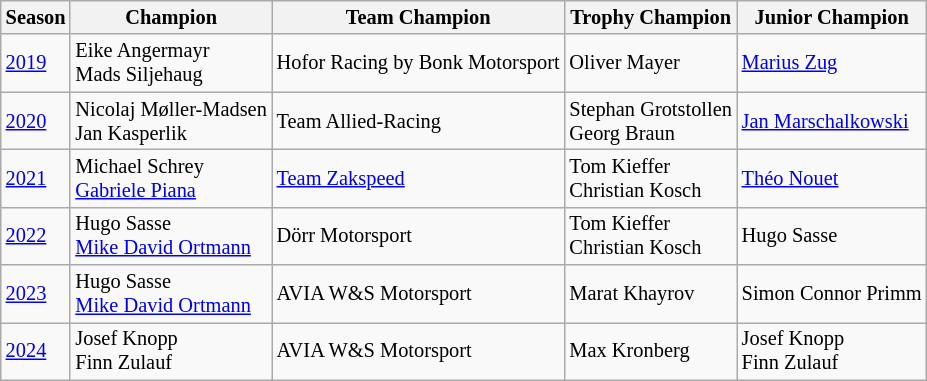<table class="wikitable" style="font-size: 85%;">
<tr>
<th>Season</th>
<th>Champion</th>
<th>Team Champion</th>
<th>Trophy Champion</th>
<th>Junior Champion</th>
</tr>
<tr>
<td><a href='#'>2019</a></td>
<td> Eike Angermayr<br> Mads Siljehaug</td>
<td> Hofor Racing by Bonk Motorsport</td>
<td> Oliver Mayer</td>
<td> <a href='#'>Marius Zug</a></td>
</tr>
<tr>
<td><a href='#'>2020</a></td>
<td> Nicolaj Møller-Madsen<br> Jan Kasperlik</td>
<td> Team Allied-Racing</td>
<td> Stephan Grotstollen<br> Georg Braun</td>
<td> <a href='#'>Jan Marschalkowski</a></td>
</tr>
<tr>
<td><a href='#'>2021</a></td>
<td> Michael Schrey<br> <a href='#'>Gabriele Piana</a></td>
<td> <a href='#'>Team Zakspeed</a></td>
<td> Tom Kieffer<br> Christian Kosch</td>
<td> <a href='#'>Théo Nouet</a></td>
</tr>
<tr>
<td><a href='#'>2022</a></td>
<td> Hugo Sasse<br> <a href='#'>Mike David Ortmann</a></td>
<td> Dörr Motorsport</td>
<td> Tom Kieffer<br> Christian Kosch</td>
<td> Hugo Sasse</td>
</tr>
<tr>
<td><a href='#'>2023</a></td>
<td> Hugo Sasse<br> <a href='#'>Mike David Ortmann</a></td>
<td> AVIA W&S Motorsport</td>
<td> Marat Khayrov</td>
<td> Simon Connor Primm</td>
</tr>
<tr>
<td><a href='#'>2024</a></td>
<td> Josef Knopp<br><strong></strong> Finn Zulauf</td>
<td> AVIA W&S Motorsport</td>
<td> Max Kronberg</td>
<td> Josef Knopp<br><strong></strong> Finn Zulauf</td>
</tr>
</table>
